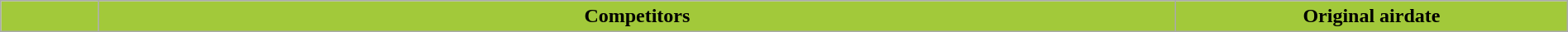<table class="wikitable" style="width:100%;">
<tr>
<th style="background:#A2C93A;" width="5%"></th>
<th style="background:#A2C93A;" width="55%">Competitors</th>
<th style="background:#A2C93A;" width="20%">Original airdate<br>






</th>
</tr>
</table>
